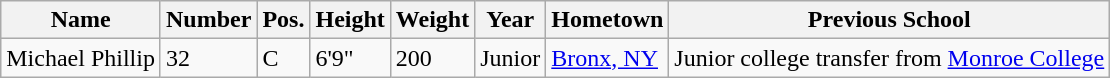<table class="wikitable sortable" border="1">
<tr>
<th>Name</th>
<th>Number</th>
<th>Pos.</th>
<th>Height</th>
<th>Weight</th>
<th>Year</th>
<th>Hometown</th>
<th class="unsortable">Previous School</th>
</tr>
<tr>
<td>Michael Phillip</td>
<td>32</td>
<td>C</td>
<td>6'9"</td>
<td>200</td>
<td>Junior</td>
<td><a href='#'>Bronx, NY</a></td>
<td>Junior college transfer from <a href='#'>Monroe College</a></td>
</tr>
</table>
